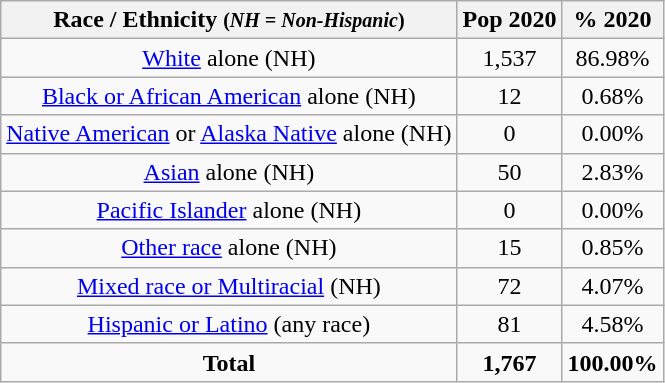<table class="wikitable" style="text-align:center;">
<tr>
<th>Race / Ethnicity <small>(<em>NH = Non-Hispanic</em>)</small></th>
<th>Pop 2020</th>
<th>% 2020</th>
</tr>
<tr>
<td><a href='#'>White</a> alone (NH)</td>
<td>1,537</td>
<td>86.98%</td>
</tr>
<tr>
<td><a href='#'>Black or African American</a> alone (NH)</td>
<td>12</td>
<td>0.68%</td>
</tr>
<tr>
<td><a href='#'>Native American</a> or <a href='#'>Alaska Native</a> alone (NH)</td>
<td>0</td>
<td>0.00%</td>
</tr>
<tr>
<td><a href='#'>Asian</a> alone (NH)</td>
<td>50</td>
<td>2.83%</td>
</tr>
<tr>
<td><a href='#'>Pacific Islander</a> alone (NH)</td>
<td>0</td>
<td>0.00%</td>
</tr>
<tr>
<td><a href='#'>Other race</a> alone (NH)</td>
<td>15</td>
<td>0.85%</td>
</tr>
<tr>
<td><a href='#'>Mixed race or Multiracial</a> (NH)</td>
<td>72</td>
<td>4.07%</td>
</tr>
<tr>
<td><a href='#'>Hispanic or Latino</a> (any race)</td>
<td>81</td>
<td>4.58%</td>
</tr>
<tr>
<td><strong>Total</strong></td>
<td><strong>1,767</strong></td>
<td><strong>100.00%</strong></td>
</tr>
</table>
